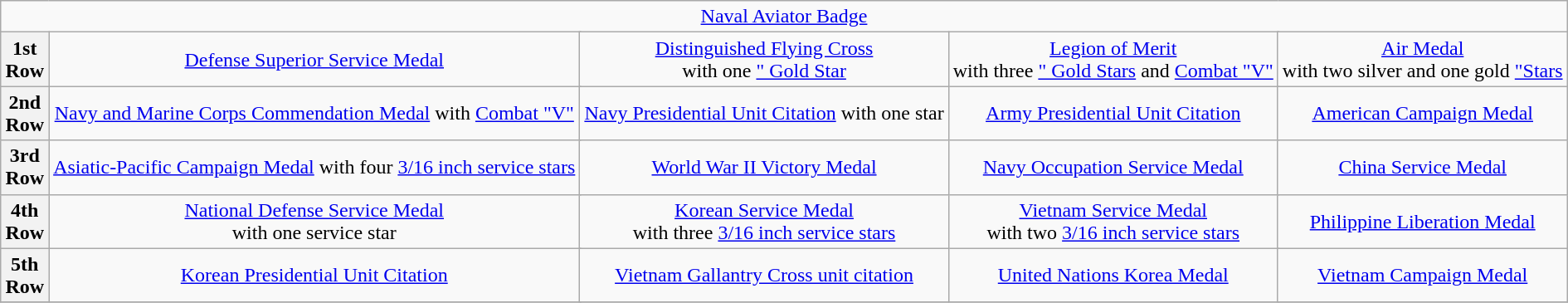<table class="wikitable" style="margin:1em auto; text-align:center;">
<tr>
<td colspan="14"><a href='#'>Naval Aviator Badge</a></td>
</tr>
<tr>
<th>1st<br>Row</th>
<td colspan="4"><a href='#'>Defense Superior Service Medal</a></td>
<td colspan="4"><a href='#'>Distinguished Flying Cross</a> <br>with one <a href='#'>" Gold Star</a></td>
<td colspan="4"><a href='#'>Legion of Merit</a> <br>with three <a href='#'>" Gold Stars</a> and <a href='#'>Combat "V"</a></td>
<td colspan="4"><a href='#'>Air Medal</a> <br>with two silver and one gold <a href='#'>"Stars</a></td>
</tr>
<tr>
<th>2nd<br>Row</th>
<td colspan="4"><a href='#'>Navy and Marine Corps Commendation Medal</a> with <a href='#'>Combat "V"</a></td>
<td colspan="4"><a href='#'>Navy Presidential Unit Citation</a> with one star</td>
<td colspan="4"><a href='#'>Army Presidential Unit Citation</a></td>
<td colspan="4"><a href='#'>American Campaign Medal</a></td>
</tr>
<tr>
<th>3rd<br>Row</th>
<td colspan="4"><a href='#'>Asiatic-Pacific Campaign Medal</a> with four <a href='#'>3/16 inch service stars</a></td>
<td colspan="4"><a href='#'>World War II Victory Medal</a></td>
<td colspan="4"><a href='#'>Navy Occupation Service Medal</a></td>
<td colspan="4"><a href='#'>China Service Medal</a></td>
</tr>
<tr>
<th>4th<br>Row</th>
<td colspan="4"><a href='#'>National Defense Service Medal</a> <br>with one service star</td>
<td colspan="4"><a href='#'>Korean Service Medal</a> <br>with three <a href='#'>3/16 inch service stars</a></td>
<td colspan="4"><a href='#'>Vietnam Service Medal</a> <br>with two <a href='#'>3/16 inch service stars</a></td>
<td colspan="4"><a href='#'>Philippine Liberation Medal</a></td>
</tr>
<tr>
<th>5th<br>Row</th>
<td colspan="4"><a href='#'>Korean Presidential Unit Citation</a></td>
<td colspan="4"><a href='#'>Vietnam Gallantry Cross unit citation</a></td>
<td colspan="4"><a href='#'>United Nations Korea Medal</a></td>
<td colspan="4"><a href='#'>Vietnam Campaign Medal</a></td>
</tr>
<tr>
</tr>
</table>
